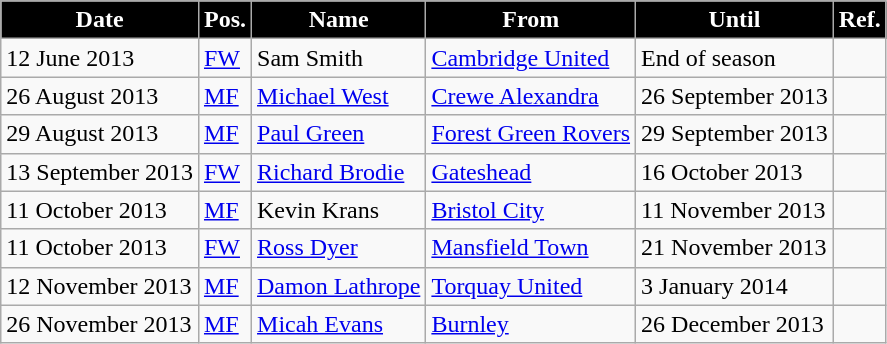<table class="wikitable defaultcenter col1left col3left col4left col5left">
<tr>
<th style="background:#000; color:white;">Date</th>
<th style="background:#000; color:white;">Pos.</th>
<th style="background:#000; color:white;">Name</th>
<th style="background:#000; color:white;">From</th>
<th style="background:#000; color:white;">Until</th>
<th style="background:#000; color:white;">Ref.</th>
</tr>
<tr>
<td>12 June 2013</td>
<td><a href='#'>FW</a></td>
<td> Sam Smith</td>
<td><a href='#'>Cambridge United</a></td>
<td>End of season</td>
<td></td>
</tr>
<tr>
<td>26 August 2013</td>
<td><a href='#'>MF</a></td>
<td> <a href='#'>Michael West</a></td>
<td><a href='#'>Crewe Alexandra</a></td>
<td>26 September 2013</td>
<td></td>
</tr>
<tr>
<td>29 August 2013</td>
<td><a href='#'>MF</a></td>
<td> <a href='#'>Paul Green</a></td>
<td><a href='#'>Forest Green Rovers</a></td>
<td>29 September 2013</td>
<td></td>
</tr>
<tr>
<td>13 September 2013</td>
<td><a href='#'>FW</a></td>
<td> <a href='#'>Richard Brodie</a></td>
<td><a href='#'>Gateshead</a></td>
<td>16 October 2013</td>
<td></td>
</tr>
<tr>
<td>11 October 2013</td>
<td><a href='#'>MF</a></td>
<td> Kevin Krans</td>
<td><a href='#'>Bristol City</a></td>
<td>11 November 2013</td>
<td></td>
</tr>
<tr>
<td>11 October 2013</td>
<td><a href='#'>FW</a></td>
<td> <a href='#'>Ross Dyer</a></td>
<td><a href='#'>Mansfield Town</a></td>
<td>21 November 2013</td>
<td></td>
</tr>
<tr>
<td>12 November 2013</td>
<td><a href='#'>MF</a></td>
<td> <a href='#'>Damon Lathrope</a></td>
<td><a href='#'>Torquay United</a></td>
<td>3 January 2014</td>
<td></td>
</tr>
<tr>
<td>26 November 2013</td>
<td><a href='#'>MF</a></td>
<td> <a href='#'>Micah Evans</a></td>
<td><a href='#'>Burnley</a></td>
<td>26 December 2013</td>
<td></td>
</tr>
</table>
